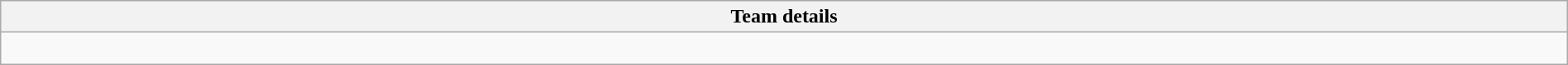<table class="wikitable collapsible collapsed" style="width:100%">
<tr>
<th>Team details</th>
</tr>
<tr>
<td><br></td>
</tr>
</table>
